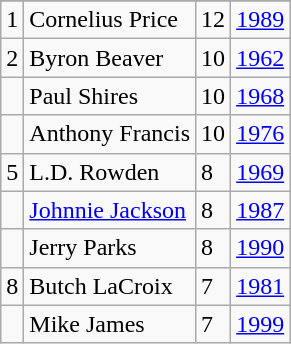<table class="wikitable">
<tr>
</tr>
<tr>
<td>1</td>
<td>Cornelius Price</td>
<td>12</td>
<td><a href='#'>1989</a></td>
</tr>
<tr>
<td>2</td>
<td>Byron Beaver</td>
<td>10</td>
<td><a href='#'>1962</a></td>
</tr>
<tr>
<td></td>
<td>Paul Shires</td>
<td>10</td>
<td><a href='#'>1968</a></td>
</tr>
<tr>
<td></td>
<td>Anthony Francis</td>
<td>10</td>
<td><a href='#'>1976</a></td>
</tr>
<tr>
<td>5</td>
<td>L.D. Rowden</td>
<td>8</td>
<td><a href='#'>1969</a></td>
</tr>
<tr>
<td></td>
<td><a href='#'>Johnnie Jackson</a></td>
<td>8</td>
<td><a href='#'>1987</a></td>
</tr>
<tr>
<td></td>
<td>Jerry Parks</td>
<td>8</td>
<td><a href='#'>1990</a></td>
</tr>
<tr>
<td>8</td>
<td>Butch LaCroix</td>
<td>7</td>
<td><a href='#'>1981</a></td>
</tr>
<tr>
<td></td>
<td>Mike James</td>
<td>7</td>
<td><a href='#'>1999</a></td>
</tr>
</table>
